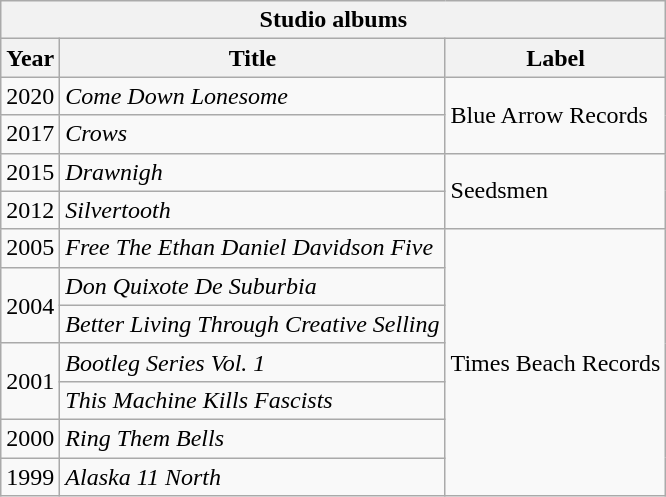<table class="wikitable">
<tr>
<th colspan="3">Studio albums</th>
</tr>
<tr>
<th>Year</th>
<th>Title</th>
<th>Label</th>
</tr>
<tr>
<td>2020</td>
<td><em>Come Down Lonesome</em></td>
<td rowspan="2">Blue Arrow Records</td>
</tr>
<tr>
<td>2017</td>
<td><em>Crows</em></td>
</tr>
<tr>
<td>2015</td>
<td><em>Drawnigh</em></td>
<td rowspan="2">Seedsmen</td>
</tr>
<tr>
<td>2012</td>
<td><em>Silvertooth</em></td>
</tr>
<tr>
<td>2005</td>
<td><em>Free The Ethan Daniel Davidson Five</em></td>
<td rowspan="7">Times Beach Records</td>
</tr>
<tr>
<td rowspan="2">2004</td>
<td><em>Don Quixote De Suburbia</em></td>
</tr>
<tr>
<td><em>Better Living Through Creative Selling</em></td>
</tr>
<tr>
<td rowspan="2">2001</td>
<td><em>Bootleg Series Vol. 1</em></td>
</tr>
<tr>
<td><em>This Machine Kills Fascists</em></td>
</tr>
<tr>
<td>2000</td>
<td><em>Ring Them Bells</em></td>
</tr>
<tr>
<td>1999</td>
<td><em>Alaska 11 North</em></td>
</tr>
</table>
